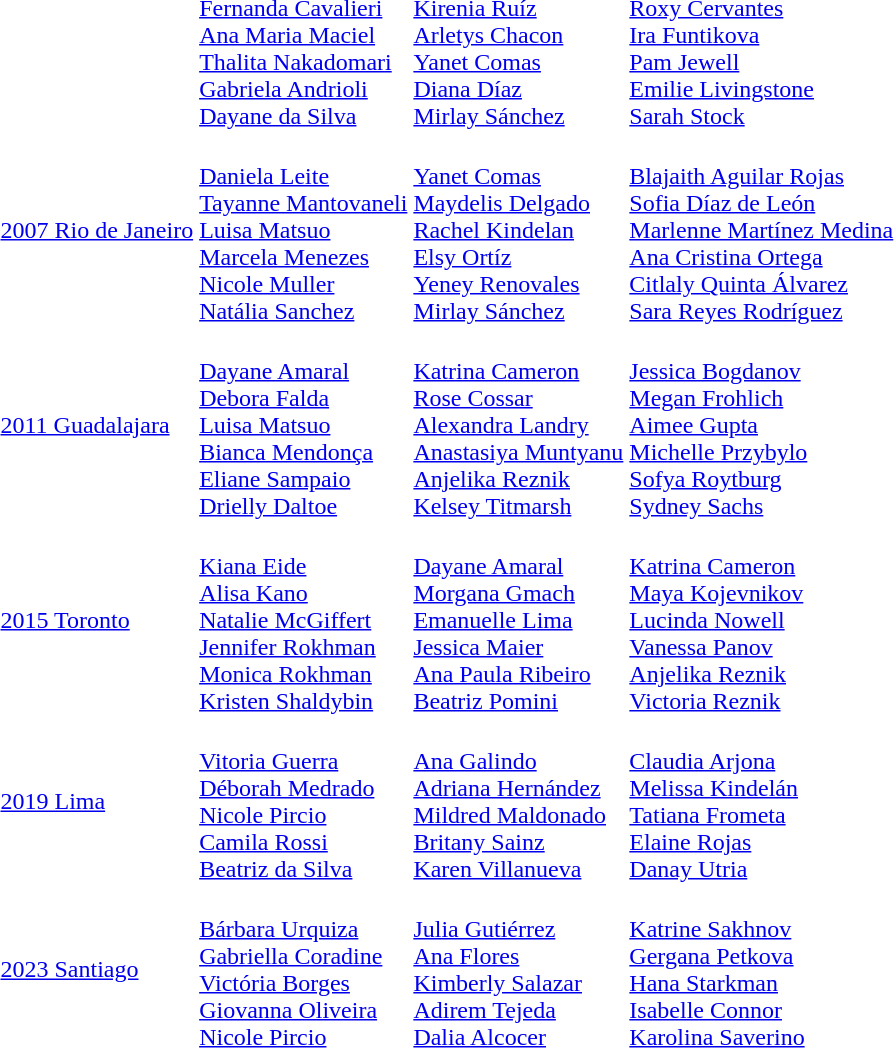<table>
<tr>
<td></td>
<td><br><a href='#'>Fernanda Cavalieri</a><br><a href='#'>Ana Maria Maciel</a><br><a href='#'>Thalita Nakadomari</a><br><a href='#'>Gabriela Andrioli</a><br><a href='#'>Dayane da Silva</a></td>
<td><br><a href='#'>Kirenia Ruíz</a><br><a href='#'>Arletys Chacon</a><br><a href='#'>Yanet Comas</a><br><a href='#'>Diana Díaz</a><br><a href='#'>Mirlay Sánchez</a></td>
<td><br><a href='#'>Roxy Cervantes</a><br><a href='#'>Ira Funtikova</a><br><a href='#'>Pam Jewell</a><br><a href='#'>Emilie Livingstone</a><br><a href='#'>Sarah Stock</a></td>
</tr>
<tr>
<td><a href='#'>2007 Rio de Janeiro</a></td>
<td><br><a href='#'>Daniela Leite</a><br> <a href='#'>Tayanne Mantovaneli</a><br> <a href='#'>Luisa Matsuo</a><br> <a href='#'>Marcela Menezes</a><br> <a href='#'>Nicole Muller</a><br> <a href='#'>Natália Sanchez</a></td>
<td><br><a href='#'>Yanet Comas</a><br> <a href='#'>Maydelis Delgado</a><br> <a href='#'>Rachel Kindelan</a><br> <a href='#'>Elsy Ortíz</a><br> <a href='#'>Yeney Renovales</a><br> <a href='#'>Mirlay Sánchez</a></td>
<td><br><a href='#'>Blajaith Aguilar Rojas</a><br> <a href='#'>Sofia Díaz de León</a><br> <a href='#'>Marlenne Martínez Medina</a><br> <a href='#'>Ana Cristina Ortega</a><br> <a href='#'>Citlaly Quinta Álvarez</a><br> <a href='#'>Sara Reyes Rodríguez</a></td>
</tr>
<tr>
<td><a href='#'>2011 Guadalajara</a></td>
<td><br><a href='#'>Dayane Amaral</a><br><a href='#'>Debora Falda</a><br><a href='#'>Luisa Matsuo</a><br><a href='#'>Bianca Mendonça</a><br><a href='#'>Eliane Sampaio</a><br><a href='#'>Drielly Daltoe</a></td>
<td><br><a href='#'>Katrina Cameron</a><br><a href='#'>Rose Cossar</a><br><a href='#'>Alexandra Landry</a><br><a href='#'>Anastasiya Muntyanu</a><br><a href='#'>Anjelika Reznik</a><br><a href='#'>Kelsey Titmarsh</a></td>
<td><br><a href='#'>Jessica Bogdanov</a><br><a href='#'>Megan Frohlich</a><br><a href='#'>Aimee Gupta</a><br><a href='#'>Michelle Przybylo</a><br><a href='#'>Sofya Roytburg</a><br><a href='#'>Sydney Sachs</a></td>
</tr>
<tr>
<td><a href='#'>2015 Toronto</a></td>
<td><br><a href='#'>Kiana Eide</a><br><a href='#'>Alisa Kano</a><br><a href='#'>Natalie McGiffert</a><br><a href='#'>Jennifer Rokhman</a><br><a href='#'>Monica Rokhman</a><br><a href='#'>Kristen Shaldybin</a></td>
<td><br><a href='#'>Dayane Amaral</a><br><a href='#'>Morgana Gmach</a><br><a href='#'>Emanuelle Lima</a><br><a href='#'>Jessica Maier</a><br><a href='#'>Ana Paula Ribeiro</a><br><a href='#'>Beatriz Pomini</a></td>
<td><br><a href='#'>Katrina Cameron</a><br><a href='#'>Maya Kojevnikov</a><br><a href='#'>Lucinda Nowell</a><br><a href='#'>Vanessa Panov</a><br><a href='#'>Anjelika Reznik</a><br><a href='#'>Victoria Reznik</a></td>
</tr>
<tr>
<td><a href='#'>2019 Lima</a></td>
<td><br><a href='#'>Vitoria Guerra</a><br><a href='#'>Déborah Medrado</a><br><a href='#'>Nicole Pircio</a><br><a href='#'>Camila Rossi</a><br><a href='#'>Beatriz da Silva</a></td>
<td><br><a href='#'>Ana Galindo</a><br><a href='#'>Adriana Hernández</a><br><a href='#'>Mildred Maldonado</a><br><a href='#'>Britany Sainz</a><br><a href='#'>Karen Villanueva</a></td>
<td><br><a href='#'>Claudia Arjona</a><br><a href='#'>Melissa Kindelán</a><br><a href='#'>Tatiana Frometa</a><br><a href='#'>Elaine Rojas</a><br><a href='#'>Danay Utria</a></td>
</tr>
<tr>
<td><a href='#'>2023 Santiago</a></td>
<td><br><a href='#'>Bárbara Urquiza</a><br><a href='#'>Gabriella Coradine</a><br><a href='#'>Victória Borges</a><br><a href='#'>Giovanna Oliveira</a><br><a href='#'>Nicole Pircio</a></td>
<td><br><a href='#'>Julia Gutiérrez</a><br><a href='#'>Ana Flores</a><br><a href='#'>Kimberly Salazar</a><br><a href='#'>Adirem Tejeda</a><br><a href='#'>Dalia Alcocer</a></td>
<td><br><a href='#'>Katrine Sakhnov</a><br><a href='#'>Gergana Petkova</a><br><a href='#'>Hana Starkman</a><br><a href='#'>Isabelle Connor</a><br><a href='#'>Karolina Saverino</a></td>
</tr>
</table>
